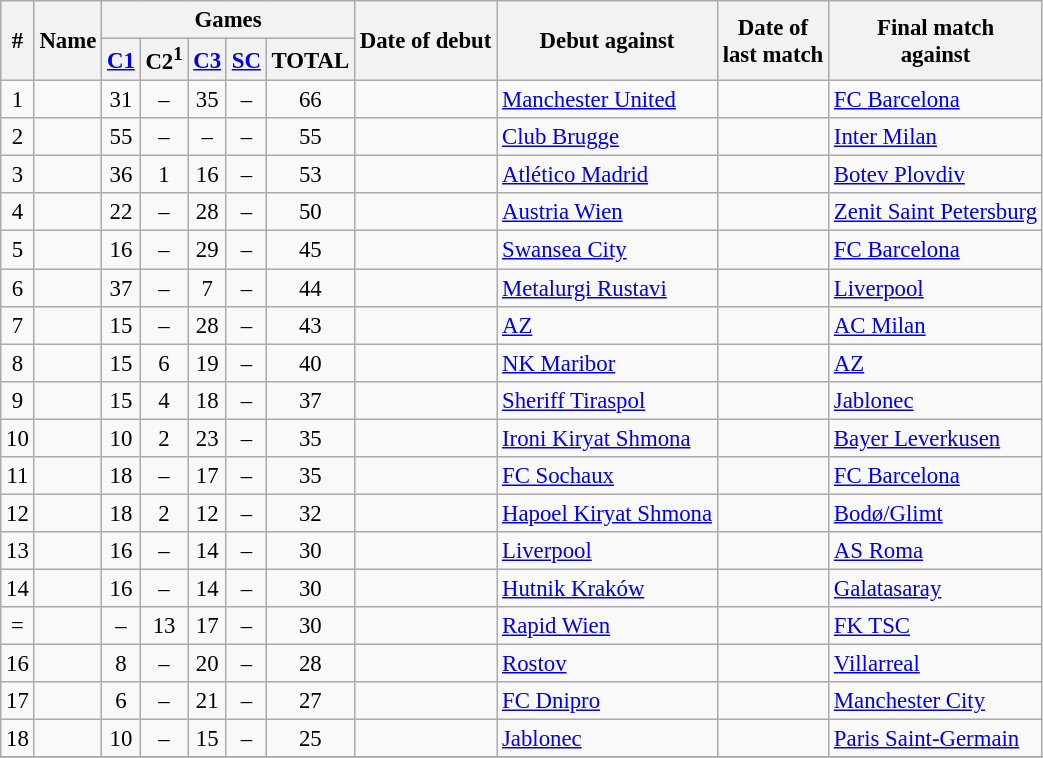<table class="wikitable plainrowheaders sortable" style="text-align:center;font-size:95%">
<tr>
<th rowspan=2>#</th>
<th rowspan=2>Name</th>
<th colspan=5>Games</th>
<th rowspan=2>Date of debut</th>
<th rowspan=2>Debut against</th>
<th rowspan=2>Date of<br>last match</th>
<th rowspan=2>Final match<br>against</th>
</tr>
<tr>
<th><a href='#'>C1</a></th>
<th>C2<sup>1</sup><br></th>
<th><a href='#'>C3</a></th>
<th><a href='#'>SC</a></th>
<th>TOTAL</th>
</tr>
<tr>
<td>1</td>
<td scope="row" align="left"><strong></strong></td>
<td>31</td>
<td>–</td>
<td>35</td>
<td>–</td>
<td>66</td>
<td></td>
<td align="left"><a href='#'>Manchester United</a></td>
<td></td>
<td align="left"><a href='#'>FC Barcelona</a></td>
</tr>
<tr>
<td>2</td>
<td scope="row" align="left"><em></em></td>
<td>55</td>
<td>–</td>
<td>–</td>
<td>–</td>
<td>55</td>
<td></td>
<td align="left"><a href='#'>Club Brugge</a></td>
<td></td>
<td align="left"><a href='#'>Inter Milan</a></td>
</tr>
<tr>
<td>3</td>
<td scope="row" align="left"><strong></strong></td>
<td>36</td>
<td>1</td>
<td>16</td>
<td>–</td>
<td>53</td>
<td></td>
<td align="left"><a href='#'>Atlético Madrid</a></td>
<td></td>
<td align="left"><a href='#'>Botev Plovdiv</a></td>
</tr>
<tr>
<td>4</td>
<td scope="row" align="left"></td>
<td>22</td>
<td>–</td>
<td>28</td>
<td>–</td>
<td>50</td>
<td></td>
<td align="left"><a href='#'>Austria Wien</a></td>
<td></td>
<td align="left"><a href='#'>Zenit Saint Petersburg</a></td>
</tr>
<tr>
<td>5</td>
<td scope="row" align="left"><strong></strong></td>
<td>16</td>
<td>–</td>
<td>29</td>
<td>–</td>
<td>45</td>
<td></td>
<td align="left"><a href='#'>Swansea City</a></td>
<td></td>
<td align="left"><a href='#'>FC Barcelona</a></td>
</tr>
<tr>
<td>6</td>
<td scope="row" align="left"><em></em></td>
<td>37</td>
<td>–</td>
<td>7</td>
<td>–</td>
<td>44</td>
<td></td>
<td align="left"><a href='#'>Metalurgi Rustavi</a></td>
<td></td>
<td align="left"><a href='#'>Liverpool</a></td>
</tr>
<tr>
<td>7</td>
<td scope="row" align="left"><strong></strong></td>
<td>15</td>
<td>–</td>
<td>28</td>
<td>–</td>
<td>43</td>
<td></td>
<td align="left"><a href='#'>AZ</a></td>
<td></td>
<td align="left"><a href='#'>AC Milan</a></td>
</tr>
<tr>
<td>8</td>
<td scope="row" align="left"><em></em></td>
<td>15</td>
<td>6</td>
<td>19</td>
<td>–</td>
<td>40</td>
<td></td>
<td align="left"><a href='#'>NK Maribor</a></td>
<td></td>
<td align="left"><a href='#'>AZ</a></td>
</tr>
<tr>
<td>9</td>
<td scope="row" align="left"><strong></strong></td>
<td>15</td>
<td>4</td>
<td>18</td>
<td>–</td>
<td>37</td>
<td></td>
<td align="left"><a href='#'>Sheriff Tiraspol</a></td>
<td></td>
<td align="left"><a href='#'>Jablonec</a></td>
</tr>
<tr>
<td>10</td>
<td scope="row" align="left"><strong></strong></td>
<td>10</td>
<td>2</td>
<td>23</td>
<td>–</td>
<td>35</td>
<td></td>
<td align="left"><a href='#'>Ironi Kiryat Shmona</a></td>
<td></td>
<td align="left"><a href='#'>Bayer Leverkusen</a></td>
</tr>
<tr>
<td>11</td>
<td scope="row" align="left"></td>
<td>18</td>
<td>–</td>
<td>17</td>
<td>–</td>
<td>35</td>
<td></td>
<td align="left"><a href='#'>FC Sochaux</a></td>
<td></td>
<td align="left"><a href='#'>FC Barcelona</a></td>
</tr>
<tr>
<td>12</td>
<td scope="row" align="left"><strong></strong></td>
<td>18</td>
<td>2</td>
<td>12</td>
<td>–</td>
<td>32</td>
<td></td>
<td align="left"><a href='#'>Hapoel Kiryat Shmona</a></td>
<td></td>
<td align="left"><a href='#'>Bodø/Glimt</a></td>
</tr>
<tr>
<td>13</td>
<td scope="row" align="left"><strong></strong></td>
<td>16</td>
<td>–</td>
<td>14</td>
<td>–</td>
<td>30</td>
<td></td>
<td align="left"><a href='#'>Liverpool</a></td>
<td></td>
<td align="left"><a href='#'>AS Roma</a></td>
</tr>
<tr>
<td>14</td>
<td scope="row" align="left"></td>
<td>16</td>
<td>–</td>
<td>14</td>
<td>–</td>
<td>30</td>
<td></td>
<td align="left"><a href='#'>Hutnik Kraków</a></td>
<td></td>
<td align="left"><a href='#'>Galatasaray</a></td>
</tr>
<tr>
<td>=</td>
<td scope="row" align="left"><strong></strong></td>
<td>–</td>
<td>13</td>
<td>17</td>
<td>–</td>
<td>30</td>
<td></td>
<td align="left"><a href='#'>Rapid Wien</a></td>
<td></td>
<td align="left"><a href='#'>FK TSC</a></td>
</tr>
<tr>
<td>16</td>
<td scope="row" align="left"><em></em></td>
<td>8</td>
<td>–</td>
<td>20</td>
<td>–</td>
<td>28</td>
<td></td>
<td align="left"><a href='#'>Rostov</a></td>
<td></td>
<td align="left"><a href='#'>Villarreal</a></td>
</tr>
<tr>
<td>17</td>
<td scope="row" align="left"><strong></strong></td>
<td>6</td>
<td>–</td>
<td>21</td>
<td>–</td>
<td>27</td>
<td></td>
<td align="left"><a href='#'>FC Dnipro</a></td>
<td></td>
<td align="left"><a href='#'>Manchester City</a></td>
</tr>
<tr>
<td>18</td>
<td scope="row" align="left"><strong></strong></td>
<td>10</td>
<td>–</td>
<td>15</td>
<td>–</td>
<td>25</td>
<td></td>
<td align="left"><a href='#'>Jablonec</a></td>
<td></td>
<td align="left"><a href='#'>Paris Saint-Germain</a></td>
</tr>
<tr>
</tr>
</table>
